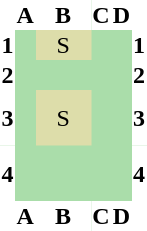<table style="text-align:center;border-spacing:0px;background:#ada;">
<tr style="background:#fff;">
<th> </th>
<th>A</th>
<th>B</th>
<th>C</th>
<th>D</th>
<th> </th>
</tr>
<tr>
<th style="background:#fff;">1</th>
<td></td>
<td style="background:#dda;">S</td>
<td></td>
<td></td>
<th style="background:#fff;">1</th>
</tr>
<tr>
<th style="background:#fff;">2</th>
<td></td>
<td></td>
<td></td>
<td></td>
<th style="background:#fff;">2</th>
</tr>
<tr>
<th style="background:#fff;height:35px;">3</th>
<td></td>
<td style="width:35px;background:#dda;">S</td>
<td></td>
<td></td>
<th style="background:#fff;">3</th>
</tr>
<tr>
<th style="background:#fff;height:35px;">4</th>
<td></td>
<td></td>
<td></td>
<td></td>
<th style="background:#fff;">4</th>
</tr>
<tr style="background:#fff;">
<th> </th>
<th>A</th>
<th>B</th>
<th>C</th>
<th>D</th>
<th> </th>
</tr>
</table>
